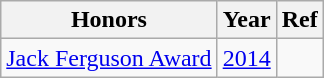<table class="wikitable">
<tr>
<th>Honors</th>
<th>Year</th>
<th>Ref</th>
</tr>
<tr>
<td><a href='#'>Jack Ferguson Award</a></td>
<td><a href='#'>2014</a></td>
<td></td>
</tr>
</table>
